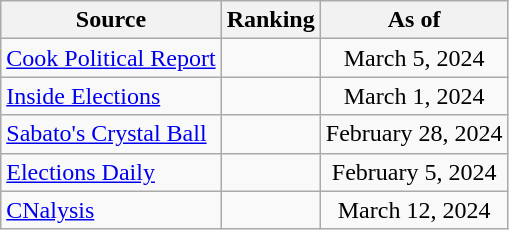<table class="wikitable" style="text-align:center">
<tr>
<th>Source</th>
<th>Ranking</th>
<th>As of</th>
</tr>
<tr>
<td align=left><a href='#'>Cook Political Report</a></td>
<td></td>
<td>March 5, 2024</td>
</tr>
<tr>
<td align=left><a href='#'>Inside Elections</a></td>
<td></td>
<td>March 1, 2024</td>
</tr>
<tr>
<td align=left><a href='#'>Sabato's Crystal Ball</a></td>
<td></td>
<td>February 28, 2024</td>
</tr>
<tr>
<td align=left><a href='#'>Elections Daily</a></td>
<td></td>
<td>February 5, 2024</td>
</tr>
<tr>
<td align=left><a href='#'>CNalysis</a></td>
<td></td>
<td>March 12, 2024</td>
</tr>
</table>
